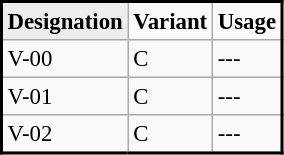<table class="wikitable" style="margin:4px; border:2px solid #000000; font-size:95%;">
<tr>
<th style="background:#EDEDED;">Designation</th>
<th style="background:#FAFAFA;">Variant</th>
<th style="background:#FAFAFA;">Usage</th>
</tr>
<tr>
<td style="background:#FAFAFA;">V-00</td>
<td>C</td>
<td>---</td>
</tr>
<tr>
<td style="background:#FAFAFA;">V-01</td>
<td>C</td>
<td>---</td>
</tr>
<tr>
<td style="background:#FAFAFA;">V-02</td>
<td>C</td>
<td>---</td>
</tr>
<tr>
</tr>
</table>
